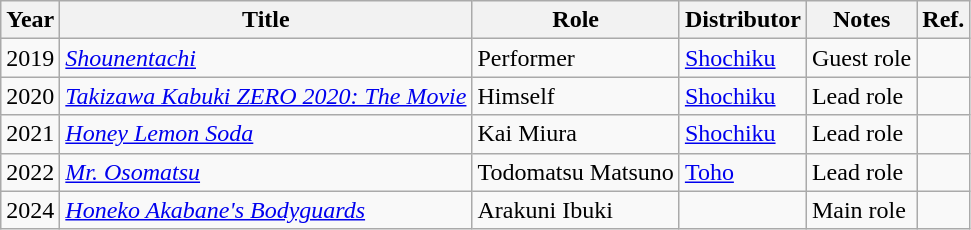<table class="wikitable">
<tr>
<th>Year</th>
<th>Title</th>
<th>Role</th>
<th>Distributor</th>
<th>Notes</th>
<th>Ref.</th>
</tr>
<tr>
<td>2019</td>
<td><em><a href='#'>Shounentachi</a></em></td>
<td>Performer</td>
<td><a href='#'>Shochiku</a></td>
<td>Guest role</td>
<td></td>
</tr>
<tr>
<td>2020</td>
<td><em><a href='#'>Takizawa Kabuki ZERO 2020: The Movie</a></em></td>
<td>Himself</td>
<td><a href='#'>Shochiku</a></td>
<td>Lead role</td>
<td></td>
</tr>
<tr>
<td>2021</td>
<td><em><a href='#'>Honey Lemon Soda</a></em></td>
<td>Kai Miura</td>
<td><a href='#'>Shochiku</a></td>
<td>Lead role</td>
<td></td>
</tr>
<tr>
<td>2022</td>
<td><em><a href='#'>Mr. Osomatsu</a></em></td>
<td>Todomatsu Matsuno</td>
<td><a href='#'>Toho</a></td>
<td>Lead role</td>
<td></td>
</tr>
<tr>
<td>2024</td>
<td><em><a href='#'>Honeko Akabane's Bodyguards</a></em></td>
<td>Arakuni Ibuki</td>
<td></td>
<td>Main role</td>
<td></td>
</tr>
</table>
